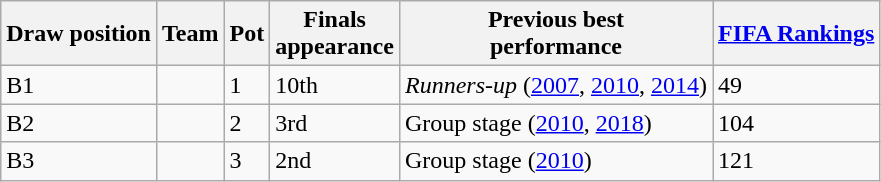<table class="wikitable sortable">
<tr>
<th>Draw position</th>
<th>Team</th>
<th>Pot</th>
<th>Finals<br>appearance</th>
<th>Previous best<br>performance</th>
<th><a href='#'>FIFA Rankings</a></th>
</tr>
<tr>
<td>B1</td>
<td style=white-space:nowrap></td>
<td>1</td>
<td>10th</td>
<td><em>Runners-up</em> (<a href='#'>2007</a>, <a href='#'>2010</a>, <a href='#'>2014</a>)</td>
<td>49</td>
</tr>
<tr>
<td>B2</td>
<td style=white-space:nowrap></td>
<td>2</td>
<td>3rd</td>
<td>Group stage (<a href='#'>2010</a>, <a href='#'>2018</a>)</td>
<td>104</td>
</tr>
<tr>
<td>B3</td>
<td style=white-space:nowrap></td>
<td>3</td>
<td>2nd</td>
<td>Group stage (<a href='#'>2010</a>)</td>
<td>121</td>
</tr>
</table>
